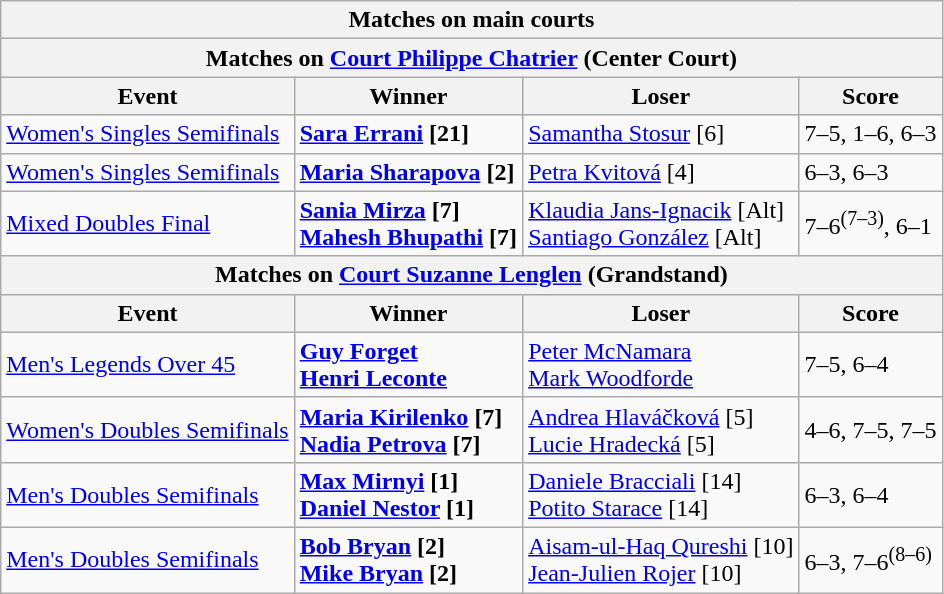<table class="wikitable">
<tr>
<th colspan=5 style=white-space:nowrap>Matches on main courts</th>
</tr>
<tr>
<th colspan=5>Matches on <a href='#'>Court Philippe Chatrier</a> (Center Court)</th>
</tr>
<tr>
<th>Event</th>
<th>Winner</th>
<th>Loser</th>
<th>Score</th>
</tr>
<tr>
<td><a href='#'>Women's Singles Semifinals</a></td>
<td> <strong><a href='#'>Sara Errani</a> [21]</strong></td>
<td> <a href='#'>Samantha Stosur</a> [6]</td>
<td>7–5, 1–6, 6–3</td>
</tr>
<tr>
<td><a href='#'>Women's Singles Semifinals</a></td>
<td> <strong><a href='#'>Maria Sharapova</a> [2]</strong></td>
<td> <a href='#'>Petra Kvitová</a> [4]</td>
<td>6–3, 6–3</td>
</tr>
<tr>
<td><a href='#'>Mixed Doubles Final</a></td>
<td> <strong><a href='#'>Sania Mirza</a> [7]</strong><br> <strong><a href='#'>Mahesh Bhupathi</a> [7]</strong></td>
<td> <a href='#'>Klaudia Jans-Ignacik</a> [Alt]<br> <a href='#'>Santiago González</a> [Alt]</td>
<td>7–6<sup>(7–3)</sup>, 6–1</td>
</tr>
<tr>
<th colspan=4>Matches on <a href='#'>Court Suzanne Lenglen</a> (Grandstand)</th>
</tr>
<tr>
<th>Event</th>
<th>Winner</th>
<th>Loser</th>
<th>Score</th>
</tr>
<tr>
<td><a href='#'>Men's Legends Over 45</a></td>
<td><strong> <a href='#'>Guy Forget</a> <br>  <a href='#'>Henri Leconte</a></strong></td>
<td> <a href='#'>Peter McNamara</a> <br>  <a href='#'>Mark Woodforde</a></td>
<td>7–5, 6–4</td>
</tr>
<tr>
<td><a href='#'>Women's Doubles Semifinals</a></td>
<td><strong> <a href='#'>Maria Kirilenko</a> [7]</strong> <br>  <strong><a href='#'>Nadia Petrova</a> [7]</strong></td>
<td> <a href='#'>Andrea Hlaváčková</a> [5]<br>  <a href='#'>Lucie Hradecká</a> [5]</td>
<td>4–6, 7–5, 7–5</td>
</tr>
<tr>
<td><a href='#'>Men's Doubles Semifinals</a></td>
<td><strong> <a href='#'>Max Mirnyi</a> [1] <br>  <a href='#'>Daniel Nestor</a> [1]</strong></td>
<td> <a href='#'>Daniele Bracciali</a> [14] <br>  <a href='#'>Potito Starace</a> [14]</td>
<td>6–3, 6–4</td>
</tr>
<tr>
<td><a href='#'>Men's Doubles Semifinals</a></td>
<td><strong> <a href='#'>Bob Bryan</a> [2] <br>  <a href='#'>Mike Bryan</a> [2]</strong></td>
<td> <a href='#'>Aisam-ul-Haq Qureshi</a> [10] <br>  <a href='#'>Jean-Julien Rojer</a> [10]</td>
<td>6–3, 7–6<sup>(8–6)</sup></td>
</tr>
</table>
